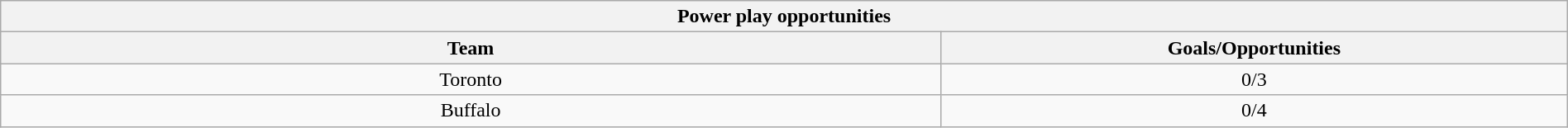<table class="wikitable" style="width:100%;text-align: center;">
<tr>
<th colspan=2>Power play opportunities</th>
</tr>
<tr>
<th style="width:60%;">Team</th>
<th style="width:40%;">Goals/Opportunities</th>
</tr>
<tr>
<td>Toronto</td>
<td>0/3</td>
</tr>
<tr>
<td>Buffalo</td>
<td>0/4</td>
</tr>
</table>
